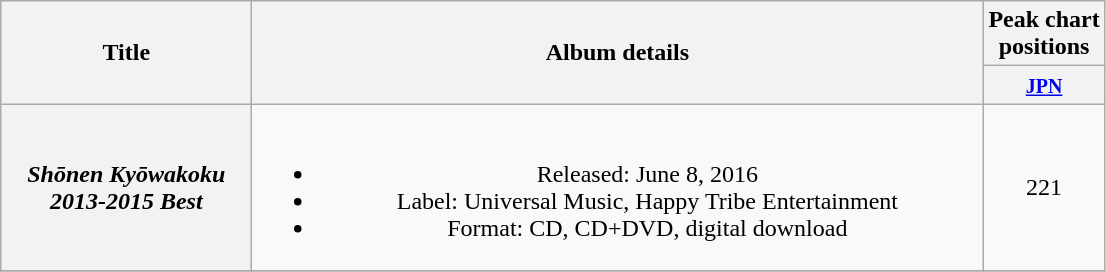<table class="wikitable plainrowheaders" style="text-align:center;">
<tr>
<th scope="col" rowspan="2" style="width:10em;">Title</th>
<th scope="col" rowspan="2" style="width:30em;">Album details</th>
<th scope="col" colspan="1">Peak chart<br>positions</th>
</tr>
<tr>
<th><small><a href='#'>JPN</a></small><br></th>
</tr>
<tr>
<th scope="row"><em>Shōnen Kyōwakoku 2013-2015 Best</em></th>
<td><br><ul><li>Released: June 8, 2016</li><li>Label: Universal Music, Happy Tribe Entertainment</li><li>Format: CD, CD+DVD, digital download</li></ul></td>
<td>221</td>
</tr>
<tr>
</tr>
</table>
